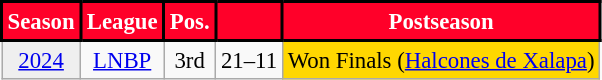<table class="wikitable" style="font-size:95%; text-align:center">
<tr>
<th style="background: #FF0029; color: #FFFFFF; border: 2px solid black;">Season</th>
<th style="background: #FF0029; color: #FFFFFF; border: 2px solid black;">League</th>
<th style="background: #FF0029; color: #FFFFFF; border: 2px solid black;">Pos.</th>
<th style="background: #FF0029; color: #FFFFFF; border: 2px solid black;"></th>
<th style="background: #FF0029; color: #FFFFFF; border: 2px solid black;">Postseason</th>
</tr>
<tr>
<td bgcolor=#efefef><a href='#'>2024</a></td>
<td><a href='#'>LNBP</a></td>
<td>3rd</td>
<td>21–11</td>
<td bgcolor=gold>Won Finals (<a href='#'>Halcones de Xalapa</a>)</td>
</tr>
</table>
